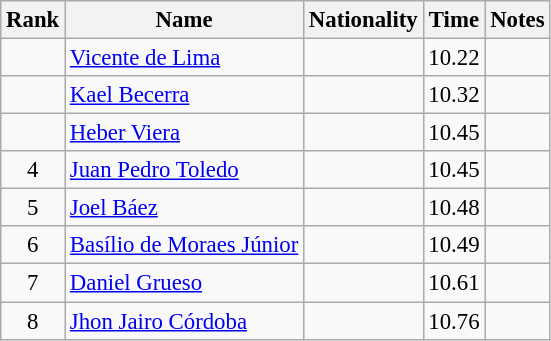<table class="wikitable sortable" style="text-align:center;font-size:95%">
<tr>
<th>Rank</th>
<th>Name</th>
<th>Nationality</th>
<th>Time</th>
<th>Notes</th>
</tr>
<tr>
<td></td>
<td align=left><a href='#'>Vicente de Lima</a></td>
<td align=left></td>
<td>10.22</td>
<td></td>
</tr>
<tr>
<td></td>
<td align=left><a href='#'>Kael Becerra</a></td>
<td align=left></td>
<td>10.32</td>
<td></td>
</tr>
<tr>
<td></td>
<td align=left><a href='#'>Heber Viera</a></td>
<td align=left></td>
<td>10.45</td>
<td></td>
</tr>
<tr>
<td>4</td>
<td align=left><a href='#'>Juan Pedro Toledo</a></td>
<td align=left></td>
<td>10.45</td>
<td></td>
</tr>
<tr>
<td>5</td>
<td align=left><a href='#'>Joel Báez</a></td>
<td align=left></td>
<td>10.48</td>
<td></td>
</tr>
<tr>
<td>6</td>
<td align=left><a href='#'>Basílio de Moraes Júnior</a></td>
<td align=left></td>
<td>10.49</td>
<td></td>
</tr>
<tr>
<td>7</td>
<td align=left><a href='#'>Daniel Grueso</a></td>
<td align=left></td>
<td>10.61</td>
<td></td>
</tr>
<tr>
<td>8</td>
<td align=left><a href='#'>Jhon Jairo Córdoba</a></td>
<td align=left></td>
<td>10.76</td>
<td></td>
</tr>
</table>
